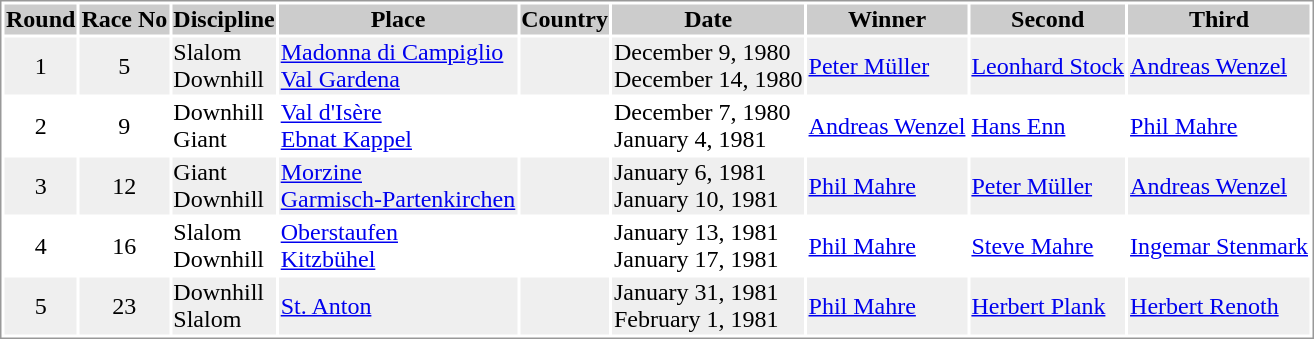<table border="0" style="border: 1px solid #999; background-color:#FFFFFF; text-align:center">
<tr align="center" bgcolor="#CCCCCC">
<th>Round</th>
<th>Race No</th>
<th>Discipline</th>
<th>Place</th>
<th>Country</th>
<th>Date</th>
<th>Winner</th>
<th>Second</th>
<th>Third</th>
</tr>
<tr bgcolor="#EFEFEF">
<td>1</td>
<td>5</td>
<td align="left">Slalom<br>Downhill</td>
<td align="left"><a href='#'>Madonna di Campiglio</a><br><a href='#'>Val Gardena</a></td>
<td align="left"><br></td>
<td align="left">December 9, 1980<br>December 14, 1980</td>
<td align="left"> <a href='#'>Peter Müller</a></td>
<td align="left"> <a href='#'>Leonhard Stock</a></td>
<td align="left"> <a href='#'>Andreas Wenzel</a></td>
</tr>
<tr>
<td>2</td>
<td>9</td>
<td align="left">Downhill<br>Giant</td>
<td align="left"><a href='#'>Val d'Isère</a><br><a href='#'>Ebnat Kappel</a></td>
<td align="left"><br></td>
<td align="left">December 7, 1980<br>January 4, 1981</td>
<td align="left"> <a href='#'>Andreas Wenzel</a></td>
<td align="left"> <a href='#'>Hans Enn</a></td>
<td align="left"> <a href='#'>Phil Mahre</a></td>
</tr>
<tr bgcolor="#EFEFEF">
<td>3</td>
<td>12</td>
<td align="left">Giant<br>Downhill</td>
<td align="left"><a href='#'>Morzine</a><br><a href='#'>Garmisch-Partenkirchen</a></td>
<td align="left"><br></td>
<td align="left">January 6, 1981<br>January 10, 1981</td>
<td align="left"> <a href='#'>Phil Mahre</a></td>
<td align="left"> <a href='#'>Peter Müller</a></td>
<td align="left"> <a href='#'>Andreas Wenzel</a></td>
</tr>
<tr>
<td>4</td>
<td>16</td>
<td align="left">Slalom<br>Downhill</td>
<td align="left"><a href='#'>Oberstaufen</a><br><a href='#'>Kitzbühel</a></td>
<td align="left"><br></td>
<td align="left">January 13, 1981<br>January 17, 1981</td>
<td align="left"> <a href='#'>Phil Mahre</a></td>
<td align="left"> <a href='#'>Steve Mahre</a></td>
<td align="left"> <a href='#'>Ingemar Stenmark</a></td>
</tr>
<tr bgcolor="#EFEFEF">
<td>5</td>
<td>23</td>
<td align="left">Downhill<br>Slalom</td>
<td align="left"><a href='#'>St. Anton</a></td>
<td align="left"></td>
<td align="left">January 31, 1981<br>February 1, 1981</td>
<td align="left"> <a href='#'>Phil Mahre</a></td>
<td align="left"> <a href='#'>Herbert Plank</a></td>
<td align="left"> <a href='#'>Herbert Renoth</a></td>
</tr>
</table>
